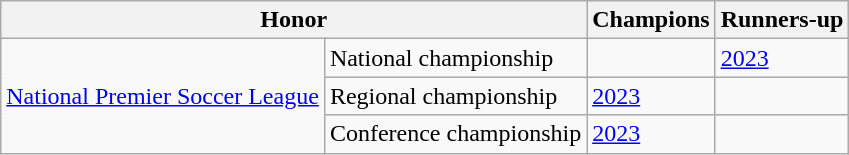<table class="wikitable">
<tr>
<th colspan=2>Honor</th>
<th>Champions</th>
<th>Runners-up</th>
</tr>
<tr>
<td rowspan="3"><a href='#'>National Premier Soccer League</a></td>
<td>National championship</td>
<td></td>
<td><a href='#'>2023</a></td>
</tr>
<tr>
<td>Regional championship</td>
<td><a href='#'>2023</a></td>
<td></td>
</tr>
<tr>
<td>Conference championship</td>
<td><a href='#'>2023</a></td>
<td></td>
</tr>
</table>
